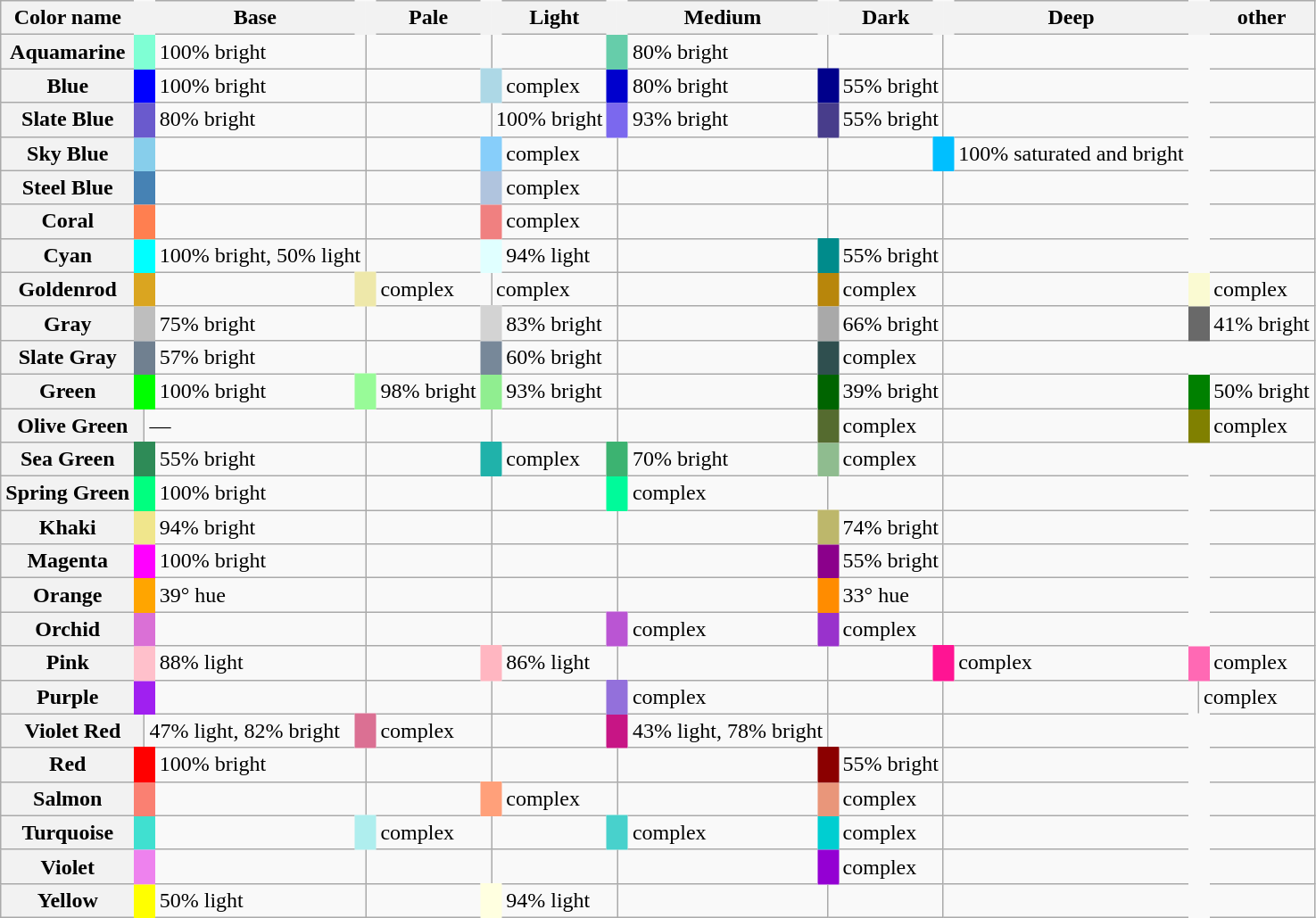<table class="wikitable sortable">
<tr>
<th>Color name</th>
<th style="border-left:1em solid transparent">Base</th>
<th style="border-left:1em solid transparent">Pale</th>
<th style="border-left:1em solid transparent">Light</th>
<th style="border-left:1em solid transparent">Medium</th>
<th style="border-left:1em solid transparent">Dark</th>
<th style="border-left:1em solid transparent">Deep</th>
<th style="border-left:1em solid transparent">other</th>
</tr>
<tr>
<th>Aquamarine</th>
<td style="border-left:1em solid Aquamarine">100% bright</td>
<td style="border-left:1em solid PaleAquamarine"></td>
<td style="border-left:1em solid LightAquamarine"></td>
<td style="border-left:1em solid MediumAquamarine">80% bright</td>
<td style="border-left:1em solid DarkAquamarine"></td>
<td style="border-left:1em solid DeepAquamarine"></td>
<td style="border-left:1em solid transparent"></td>
</tr>
<tr>
<th>Blue</th>
<td style="border-left:1em solid Blue">100% bright</td>
<td style="border-left:1em solid PaleBlue"></td>
<td style="border-left:1em solid LightBlue">complex</td>
<td style="border-left:1em solid MediumBlue">80% bright</td>
<td style="border-left:1em solid DarkBlue">55% bright</td>
<td style="border-left:1em solid DeepBlue"></td>
<td style="border-left:1em solid transparent"></td>
</tr>
<tr>
<th>Slate Blue</th>
<td style="border-left:1em solid SlateBlue">80% bright</td>
<td style="border-left:1em solid PaleSlateBlue"></td>
<td style="border-left:1em solid LightSlateBlue">100% bright</td>
<td style="border-left:1em solid MediumSlateBlue">93% bright</td>
<td style="border-left:1em solid DarkSlateBlue">55% bright</td>
<td style="border-left:1em solid DeepSlateBlue"></td>
<td style="border-left:1em solid transparent"></td>
</tr>
<tr>
<th>Sky Blue</th>
<td style="border-left:1em solid SkyBlue"></td>
<td style="border-left:1em solid PaleSkyBlue"></td>
<td style="border-left:1em solid LightSkyBlue">complex</td>
<td style="border-left:1em solid MediumSkyBlue"></td>
<td style="border-left:1em solid DarkSkyBlue"></td>
<td style="border-left:1em solid DeepSkyBlue">100% saturated and bright</td>
<td style="border-left:1em solid transparent"></td>
</tr>
<tr>
<th>Steel Blue</th>
<td style="border-left:1em solid SteelBlue"></td>
<td style="border-left:1em solid PaleSteelBlue"></td>
<td style="border-left:1em solid LightSteelBlue">complex</td>
<td style="border-left:1em solid MediumSteelBlue"></td>
<td style="border-left:1em solid DarkSteelBlue"></td>
<td style="border-left:1em solid DeepSteelBlue"></td>
<td style="border-left:1em solid transparent"></td>
</tr>
<tr>
<th>Coral</th>
<td style="border-left:1em solid Coral"></td>
<td style="border-left:1em solid PaleCoral"></td>
<td style="border-left:1em solid LightCoral">complex</td>
<td style="border-left:1em solid MediumCoral"></td>
<td style="border-left:1em solid DarkCoral"></td>
<td style="border-left:1em solid DeepCoral"></td>
<td style="border-left:1em solid transparent"></td>
</tr>
<tr>
<th>Cyan</th>
<td style="border-left:1em solid Cyan">100% bright, 50% light</td>
<td style="border-left:1em solid PaleCyan"></td>
<td style="border-left:1em solid LightCyan">94% light</td>
<td style="border-left:1em solid MediumCyan"></td>
<td style="border-left:1em solid DarkCyan">55% bright</td>
<td style="border-left:1em solid DeepCyan"></td>
<td style="border-left:1em solid transparent"></td>
</tr>
<tr>
<th>Goldenrod</th>
<td style="border-left:1em solid Goldenrod"></td>
<td style="border-left:1em solid PaleGoldenrod">complex</td>
<td style="border-left:1em solid LightGoldenrod">complex</td>
<td style="border-left:1em solid MediumGoldenrod"></td>
<td style="border-left:1em solid DarkGoldenrod">complex</td>
<td style="border-left:1em solid DeepGoldenrod"></td>
<td style="border-left:1em solid LightGoldenrodYellow">complex</td>
</tr>
<tr>
<th>Gray</th>
<td style="border-left:1em solid #BEBEBE">75% bright</td>
<td style="border-left:1em solid PaleGray"></td>
<td style="border-left:1em solid LightGray">83% bright</td>
<td style="border-left:1em solid MediumGray"></td>
<td style="border-left:1em solid DarkGray">66% bright</td>
<td style="border-left:1em solid DeepGray"></td>
<td style="border-left:1em solid DimGray">41% bright</td>
</tr>
<tr>
<th>Slate Gray</th>
<td style="border-left:1em solid SlateGray">57% bright</td>
<td style="border-left:1em solid PaleSlateGray"></td>
<td style="border-left:1em solid LightSlateGray">60% bright</td>
<td style="border-left:1em solid MediumSlateGray"></td>
<td style="border-left:1em solid DarkSlateGray">complex</td>
<td style="border-left:1em solid DeepSlateGray"></td>
<td style="border-left:1em solid transparent"></td>
</tr>
<tr>
<th>Green</th>
<td style="border-left:1em solid #00FF00">100% bright</td>
<td style="border-left:1em solid PaleGreen">98% bright</td>
<td style="border-left:1em solid LightGreen">93% bright</td>
<td style="border-left:1em solid MediumGreen"></td>
<td style="border-left:1em solid DarkGreen">39% bright</td>
<td style="border-left:1em solid DeepGreen"></td>
<td style="border-left:1em solid Green">50% bright</td>
</tr>
<tr>
<th>Olive Green</th>
<td style="border-left:1em solid OliveGreen">—</td>
<td style="border-left:1em solid PaleOliveGreen"></td>
<td style="border-left:1em solid LightOliveGreen"></td>
<td style="border-left:1em solid MediumOliveGreen"></td>
<td style="border-left:1em solid DarkOliveGreen">complex</td>
<td style="border-left:1em solid DeepOliveGreen"></td>
<td style="border-left:1em solid Olive">complex</td>
</tr>
<tr>
<th>Sea Green</th>
<td style="border-left:1em solid SeaGreen">55% bright</td>
<td style="border-left:1em solid PaleSeaGreen"></td>
<td style="border-left:1em solid LightSeaGreen">complex</td>
<td style="border-left:1em solid MediumSeaGreen">70% bright</td>
<td style="border-left:1em solid DarkSeaGreen">complex</td>
<td style="border-left:1em solid DeepSeaGreen"></td>
<td style="border-left:1em solid transparent"></td>
</tr>
<tr>
<th>Spring Green</th>
<td style="border-left:1em solid SpringGreen">100% bright</td>
<td style="border-left:1em solid PaleSpringGreen"></td>
<td style="border-left:1em solid LightSpringGreen"></td>
<td style="border-left:1em solid MediumSpringGreen">complex</td>
<td style="border-left:1em solid DarkSpringGreen"></td>
<td style="border-left:1em solid DeepSpringGreen"></td>
<td style="border-left:1em solid transparent"></td>
</tr>
<tr>
<th>Khaki</th>
<td style="border-left:1em solid Khaki">94% bright</td>
<td style="border-left:1em solid PaleKhaki"></td>
<td style="border-left:1em solid LightKhaki"></td>
<td style="border-left:1em solid MediumKhaki"></td>
<td style="border-left:1em solid DarkKhaki">74% bright</td>
<td style="border-left:1em solid DeepKhaki"></td>
<td style="border-left:1em solid transparent"></td>
</tr>
<tr>
<th>Magenta</th>
<td style="border-left:1em solid Magenta">100% bright</td>
<td style="border-left:1em solid PaleMagenta"></td>
<td style="border-left:1em solid LightMagenta"></td>
<td style="border-left:1em solid MediumMagenta"></td>
<td style="border-left:1em solid DarkMagenta">55% bright</td>
<td style="border-left:1em solid DeepMagenta"></td>
<td style="border-left:1em solid transparent"></td>
</tr>
<tr>
<th>Orange</th>
<td style="border-left:1em solid Orange">39° hue</td>
<td style="border-left:1em solid PaleOrange"></td>
<td style="border-left:1em solid LightOrange"></td>
<td style="border-left:1em solid MediumOrange"></td>
<td style="border-left:1em solid DarkOrange">33° hue</td>
<td style="border-left:1em solid DeepOrange"></td>
<td style="border-left:1em solid transparent"></td>
</tr>
<tr>
<th>Orchid</th>
<td style="border-left:1em solid Orchid"></td>
<td style="border-left:1em solid PaleOrchid"></td>
<td style="border-left:1em solid LightOrchid"></td>
<td style="border-left:1em solid MediumOrchid">complex</td>
<td style="border-left:1em solid DarkOrchid">complex</td>
<td style="border-left:1em solid DeepOrchid"></td>
<td style="border-left:1em solid transparent"></td>
</tr>
<tr>
<th>Pink</th>
<td style="border-left:1em solid Pink">88% light</td>
<td style="border-left:1em solid PalePink"></td>
<td style="border-left:1em solid LightPink">86% light</td>
<td style="border-left:1em solid MediumPink"></td>
<td style="border-left:1em solid DarkPink"></td>
<td style="border-left:1em solid DeepPink">complex</td>
<td style="border-left:1em solid HotPink">complex</td>
</tr>
<tr>
<th>Purple</th>
<td style="border-left:1em solid #A020F0"></td>
<td style="border-left:1em solid PalePurple"></td>
<td style="border-left:1em solid LightPurple"></td>
<td style="border-left:1em solid MediumPurple">complex</td>
<td style="border-left:1em solid DarkPurple"></td>
<td style="border-left:1em solid DeepPurple"></td>
<td style="border-left:1em solid WebPurple">complex</td>
</tr>
<tr>
<th>Violet Red</th>
<td style="border-left:1em solid VioletRed">47% light, 82% bright</td>
<td style="border-left:1em solid PaleVioletRed">complex</td>
<td style="border-left:1em solid LightVioletRed"></td>
<td style="border-left:1em solid MediumVioletRed">43% light, 78% bright</td>
<td style="border-left:1em solid DarkVioletRed"></td>
<td style="border-left:1em solid DeepVioletRed"></td>
<td style="border-left:1em solid transparent"></td>
</tr>
<tr>
<th>Red</th>
<td style="border-left:1em solid Red">100% bright</td>
<td style="border-left:1em solid PaleRed"></td>
<td style="border-left:1em solid LightRed"></td>
<td style="border-left:1em solid MediumRed"></td>
<td style="border-left:1em solid DarkRed">55% bright</td>
<td style="border-left:1em solid DeepRed"></td>
<td style="border-left:1em solid transparent"></td>
</tr>
<tr>
<th>Salmon</th>
<td style="border-left:1em solid Salmon"></td>
<td style="border-left:1em solid PaleSalmon"></td>
<td style="border-left:1em solid LightSalmon">complex</td>
<td style="border-left:1em solid MediumSalmon"></td>
<td style="border-left:1em solid DarkSalmon">complex</td>
<td style="border-left:1em solid DeepSalmon"></td>
<td style="border-left:1em solid transparent"></td>
</tr>
<tr>
<th>Turquoise</th>
<td style="border-left:1em solid Turquoise"></td>
<td style="border-left:1em solid PaleTurquoise">complex</td>
<td style="border-left:1em solid LightTurquoise"></td>
<td style="border-left:1em solid MediumTurquoise">complex</td>
<td style="border-left:1em solid DarkTurquoise">complex</td>
<td style="border-left:1em solid DeepTurquoise"></td>
<td style="border-left:1em solid transparent"></td>
</tr>
<tr>
<th>Violet</th>
<td style="border-left:1em solid Violet"></td>
<td style="border-left:1em solid PaleViolet"></td>
<td style="border-left:1em solid LightViolet"></td>
<td style="border-left:1em solid MediumViolet"></td>
<td style="border-left:1em solid DarkViolet">complex</td>
<td style="border-left:1em solid DeepViolet"></td>
<td style="border-left:1em solid transparent"></td>
</tr>
<tr>
<th>Yellow</th>
<td style="border-left:1em solid Yellow">50% light</td>
<td style="border-left:1em solid PaleYellow"></td>
<td style="border-left:1em solid LightYellow">94% light</td>
<td style="border-left:1em solid MediumYellow"></td>
<td style="border-left:1em solid DarkYellow"></td>
<td style="border-left:1em solid DeepYellow"></td>
<td style="border-left:1em solid transparent"></td>
</tr>
</table>
